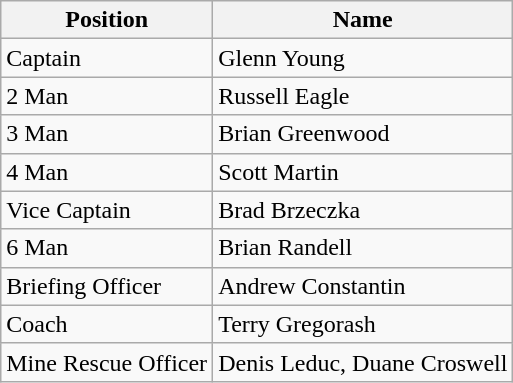<table class="wikitable">
<tr>
<th>Position</th>
<th>Name</th>
</tr>
<tr>
<td>Captain</td>
<td>Glenn Young</td>
</tr>
<tr>
<td>2 Man</td>
<td>Russell Eagle</td>
</tr>
<tr>
<td>3 Man</td>
<td>Brian Greenwood</td>
</tr>
<tr>
<td>4 Man</td>
<td>Scott Martin</td>
</tr>
<tr>
<td>Vice Captain</td>
<td>Brad Brzeczka</td>
</tr>
<tr>
<td>6 Man</td>
<td>Brian Randell</td>
</tr>
<tr>
<td>Briefing Officer</td>
<td>Andrew Constantin</td>
</tr>
<tr>
<td>Coach</td>
<td>Terry Gregorash</td>
</tr>
<tr>
<td>Mine Rescue Officer</td>
<td>Denis Leduc, Duane Croswell</td>
</tr>
</table>
